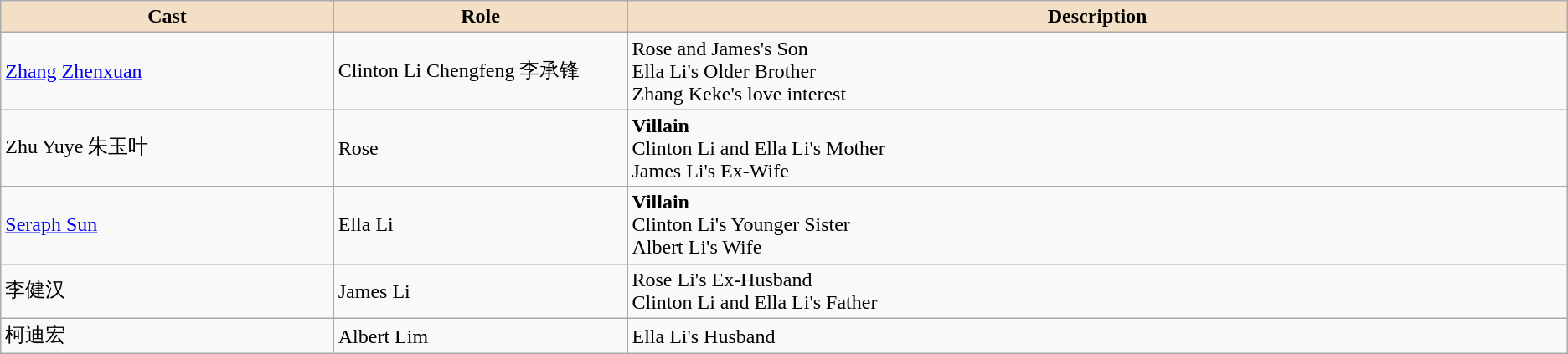<table class="wikitable">
<tr>
<th style="background:#f2dfc6; width:17%">Cast</th>
<th style="background:#f2dfc6; width:15%">Role</th>
<th style="background:#f2dfc6; width:48%">Description</th>
</tr>
<tr>
<td><a href='#'>Zhang Zhenxuan</a></td>
<td>Clinton Li Chengfeng 李承锋</td>
<td>Rose and James's Son<br>Ella Li's Older Brother<br>Zhang Keke's love interest</td>
</tr>
<tr>
<td>Zhu Yuye 朱玉叶</td>
<td>Rose</td>
<td><strong>Villain</strong><br>Clinton Li and Ella Li's Mother<br>James Li's Ex-Wife</td>
</tr>
<tr>
<td><a href='#'>Seraph Sun</a></td>
<td>Ella Li</td>
<td><strong>Villain</strong> <br> Clinton Li's Younger Sister<br>Albert Li's Wife</td>
</tr>
<tr>
<td>李健汉</td>
<td>James Li</td>
<td>Rose Li's Ex-Husband<br>Clinton Li and Ella Li's Father</td>
</tr>
<tr>
<td>柯迪宏</td>
<td>Albert Lim</td>
<td>Ella Li's Husband</td>
</tr>
</table>
